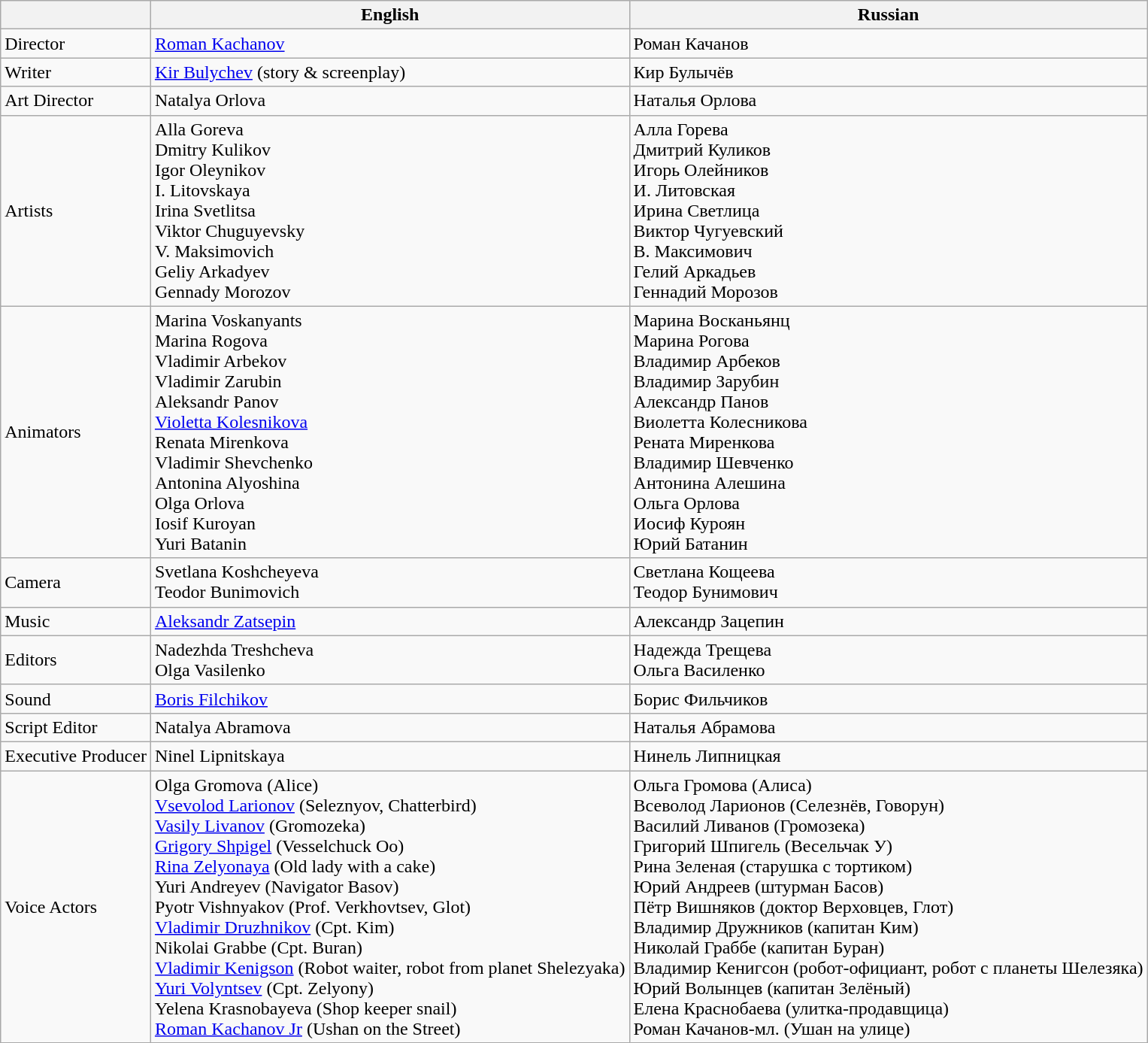<table class="wikitable">
<tr>
<th></th>
<th>English</th>
<th>Russian</th>
</tr>
<tr>
<td>Director</td>
<td><a href='#'>Roman Kachanov</a></td>
<td>Роман Качанов</td>
</tr>
<tr>
<td>Writer</td>
<td><a href='#'>Kir Bulychev</a> (story & screenplay)</td>
<td>Кир Булычёв</td>
</tr>
<tr>
<td>Art Director</td>
<td>Natalya Orlova</td>
<td>Наталья Орлова</td>
</tr>
<tr>
<td>Artists</td>
<td>Alla Goreva<br>Dmitry Kulikov<br>Igor Oleynikov<br>I. Litovskaya<br>Irina Svetlitsa<br>Viktor Chuguyevsky<br>V. Maksimovich<br>Geliy Arkadyev<br>Gennady Morozov</td>
<td>Алла Горева<br>Дмитрий Куликов<br>Игорь Олейников<br>И. Литовская<br>Ирина Светлица<br>Виктор Чугуевский<br>В. Максимович<br>Гелий Аркадьев<br>Геннадий Морозов</td>
</tr>
<tr>
<td>Animators</td>
<td>Marina Voskanyants<br>Marina Rogova<br>Vladimir Arbekov<br>Vladimir Zarubin<br>Aleksandr Panov<br><a href='#'>Violetta Kolesnikova</a><br>Renata Mirenkova<br>Vladimir Shevchenko<br>Antonina Alyoshina<br>Olga Orlova<br>Iosif Kuroyan<br>Yuri Batanin</td>
<td>Марина Восканьянц<br>Марина Рогова<br>Владимир Арбеков<br>Владимир Зарубин<br>Александр Панов<br>Виолетта Колесникова<br>Рената Миренкова<br>Владимир Шевченко<br>Антонина Алешина<br>Ольга Орлова<br>Иосиф Куроян<br>Юрий Батанин</td>
</tr>
<tr>
<td>Camera</td>
<td>Svetlana Koshcheyeva<br>Teodor Bunimovich</td>
<td>Светлана Кощеева<br>Теодор Бунимович</td>
</tr>
<tr>
<td>Music</td>
<td><a href='#'>Aleksandr Zatsepin</a></td>
<td>Александр Зацепин</td>
</tr>
<tr>
<td>Editors</td>
<td>Nadezhda Treshcheva<br>Olga Vasilenko</td>
<td>Надежда Трещева<br>Ольга Василенко</td>
</tr>
<tr>
<td>Sound</td>
<td><a href='#'>Boris Filchikov</a></td>
<td>Борис Фильчиков</td>
</tr>
<tr>
<td>Script Editor</td>
<td>Natalya Abramova</td>
<td>Наталья Абрамова</td>
</tr>
<tr>
<td>Executive Producer</td>
<td>Ninel Lipnitskaya</td>
<td>Нинель Липницкая</td>
</tr>
<tr>
<td>Voice Actors</td>
<td>Olga Gromova (Alice)<br><a href='#'>Vsevolod Larionov</a> (Seleznyov, Chatterbird)<br><a href='#'>Vasily Livanov</a> (Gromozeka)<br><a href='#'>Grigory Shpigel</a> (Vesselchuck Oo)<br><a href='#'>Rina Zelyonaya</a> (Old lady with a cake)<br>Yuri Andreyev (Navigator Basov)<br>Pyotr Vishnyakov (Prof. Verkhovtsev, Glot)<br><a href='#'>Vladimir Druzhnikov</a> (Cpt. Kim)<br>Nikolai Grabbe (Cpt. Buran)<br><a href='#'>Vladimir Kenigson</a> (Robot waiter, robot from planet Shelezyaka)<br><a href='#'>Yuri Volyntsev</a> (Cpt. Zelyony)<br>Yelena Krasnobayeva (Shop keeper snail)<br><a href='#'>Roman Kachanov Jr</a> (Ushan on the Street)</td>
<td>Ольга Громова (Алиса)<br>Всеволод Ларионов (Селезнёв, Говорун)<br>Василий Ливанов (Громозека)<br>Григорий Шпигель (Весельчак У)<br>Рина Зеленая (старушка с тортиком)<br>Юрий Андреев (штурман Басов)<br>Пётр Вишняков (доктор Верховцев, Глот)<br>Владимир Дружников (капитан Ким)<br>Николай Граббе (капитан Буран)<br>Владимир Кенигсон (робот-официант, робот с планеты Шелезяка)<br>Юрий Волынцев (капитан Зелёный)<br>Елена Краснобаева (улитка<em>-</em>продавщица)<br>Роман Качанов-мл. (Ушан на улице)</td>
</tr>
</table>
